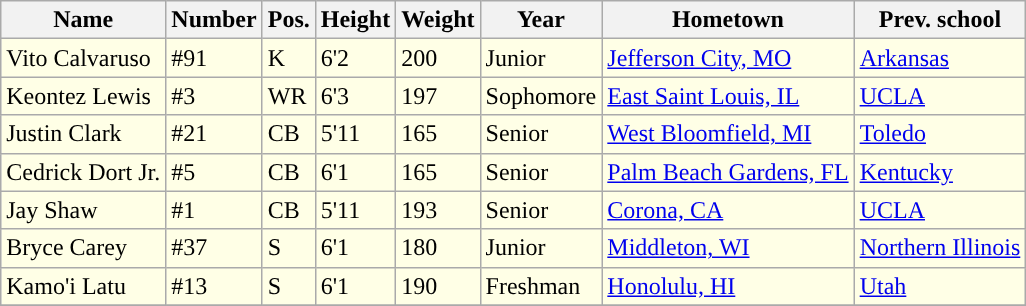<table class="wikitable sortable">
<tr>
<th>Name</th>
<th>Number</th>
<th>Pos.</th>
<th>Height</th>
<th>Weight</th>
<th>Year</th>
<th>Hometown</th>
<th class="unsortable">Prev. school</th>
</tr>
<tr style="background:#FFFFE6;">
<td>Vito Calvaruso</td>
<td>#91</td>
<td>K</td>
<td>6'2</td>
<td>200</td>
<td>Junior </td>
<td><a href='#'>Jefferson City, MO</a></td>
<td><a href='#'>Arkansas</a></td>
</tr>
<tr style="background:#FFFFE6;">
<td>Keontez Lewis</td>
<td>#3</td>
<td>WR</td>
<td>6'3</td>
<td>197</td>
<td>Sophomore</td>
<td><a href='#'>East Saint Louis, IL</a></td>
<td><a href='#'>UCLA</a></td>
</tr>
<tr style="background:#FFFFE6;">
<td>Justin Clark</td>
<td>#21</td>
<td>CB</td>
<td>5'11</td>
<td>165</td>
<td>Senior</td>
<td><a href='#'>West Bloomfield, MI</a></td>
<td><a href='#'>Toledo</a></td>
</tr>
<tr style="background:#FFFFE6;">
<td>Cedrick Dort Jr.</td>
<td>#5</td>
<td>CB</td>
<td>6'1</td>
<td>165</td>
<td>Senior </td>
<td><a href='#'>Palm Beach Gardens, FL</a></td>
<td><a href='#'>Kentucky</a></td>
</tr>
<tr style="background:#FFFFE6;">
<td>Jay Shaw</td>
<td>#1</td>
<td>CB</td>
<td>5'11</td>
<td>193</td>
<td>Senior </td>
<td><a href='#'>Corona, CA</a></td>
<td><a href='#'>UCLA</a></td>
</tr>
<tr style="background:#FFFFE6;">
<td>Bryce Carey</td>
<td>#37</td>
<td>S</td>
<td>6'1</td>
<td>180</td>
<td>Junior</td>
<td><a href='#'>Middleton, WI</a></td>
<td><a href='#'>Northern Illinois</a></td>
</tr>
<tr style="background:#FFFFE6;">
<td>Kamo'i Latu</td>
<td>#13</td>
<td>S</td>
<td>6'1</td>
<td>190</td>
<td>Freshman </td>
<td><a href='#'>Honolulu, HI</a></td>
<td><a href='#'>Utah</a></td>
</tr>
<tr>
</tr>
</table>
